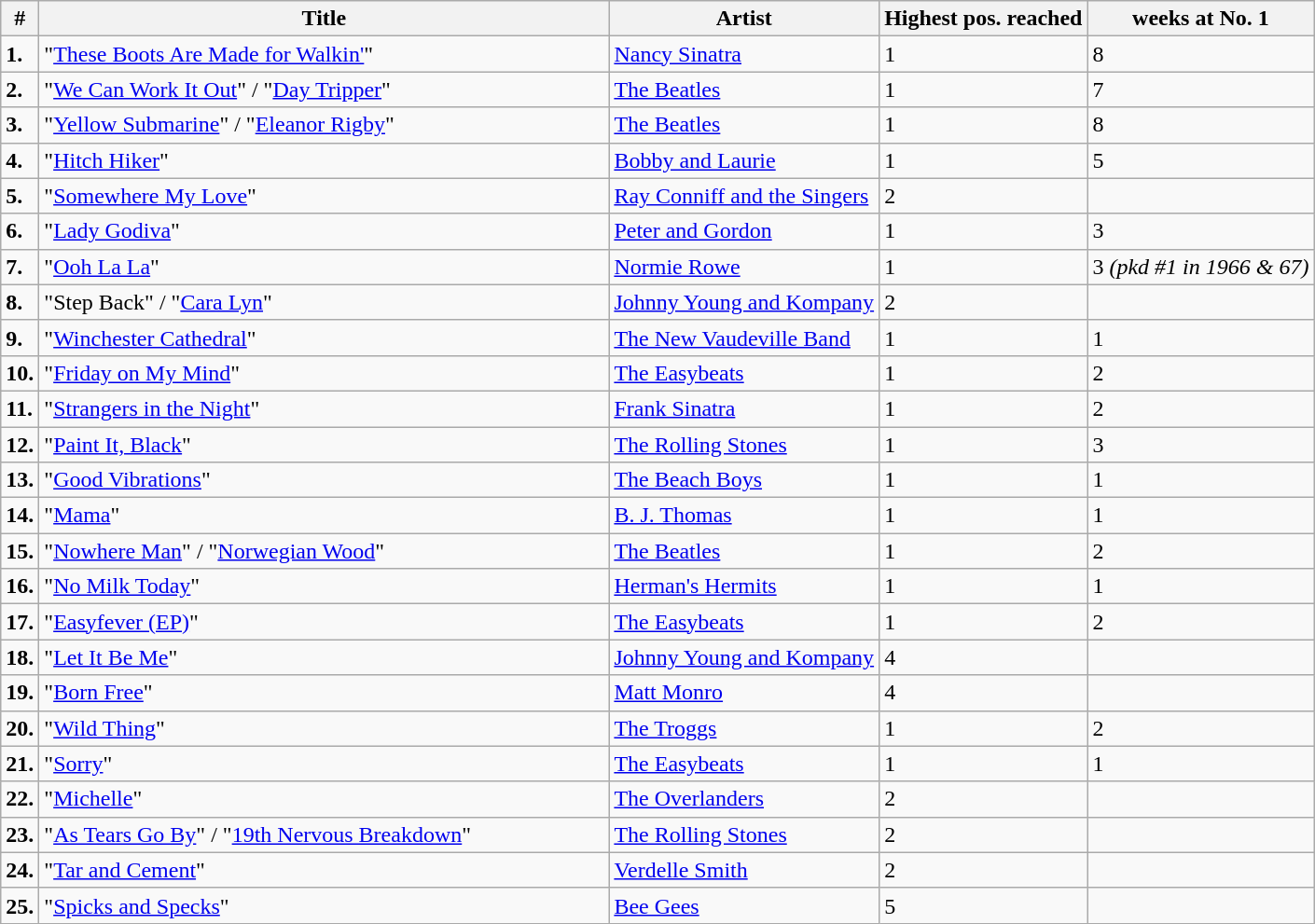<table class="wikitable sortable">
<tr>
<th>#</th>
<th width="400">Title</th>
<th>Artist</th>
<th>Highest pos. reached</th>
<th>weeks at No. 1</th>
</tr>
<tr>
<td><strong>1.</strong></td>
<td>"<a href='#'>These Boots Are Made for Walkin'</a>"</td>
<td><a href='#'>Nancy Sinatra</a></td>
<td>1</td>
<td>8</td>
</tr>
<tr>
<td><strong>2.</strong></td>
<td>"<a href='#'>We Can Work It Out</a>" / "<a href='#'>Day Tripper</a>"</td>
<td><a href='#'>The Beatles</a></td>
<td>1</td>
<td>7</td>
</tr>
<tr>
<td><strong>3.</strong></td>
<td>"<a href='#'>Yellow Submarine</a>" / "<a href='#'>Eleanor Rigby</a>"</td>
<td><a href='#'>The Beatles</a></td>
<td>1</td>
<td>8</td>
</tr>
<tr>
<td><strong>4.</strong></td>
<td>"<a href='#'>Hitch Hiker</a>"</td>
<td><a href='#'>Bobby and Laurie</a></td>
<td>1</td>
<td>5</td>
</tr>
<tr>
<td><strong>5.</strong></td>
<td>"<a href='#'>Somewhere My Love</a>"</td>
<td><a href='#'>Ray Conniff and the Singers</a></td>
<td>2</td>
<td></td>
</tr>
<tr>
<td><strong>6.</strong></td>
<td>"<a href='#'>Lady Godiva</a>"</td>
<td><a href='#'>Peter and Gordon</a></td>
<td>1</td>
<td>3</td>
</tr>
<tr>
<td><strong>7.</strong></td>
<td>"<a href='#'>Ooh La La</a>"</td>
<td><a href='#'>Normie Rowe</a></td>
<td>1</td>
<td>3 <em>(pkd #1 in 1966 & 67)</em></td>
</tr>
<tr>
<td><strong>8.</strong></td>
<td>"Step Back" / "<a href='#'>Cara Lyn</a>"</td>
<td><a href='#'>Johnny Young and Kompany</a></td>
<td>2</td>
<td></td>
</tr>
<tr>
<td><strong>9.</strong></td>
<td>"<a href='#'>Winchester Cathedral</a>"</td>
<td><a href='#'>The New Vaudeville Band</a></td>
<td>1</td>
<td>1</td>
</tr>
<tr>
<td><strong>10.</strong></td>
<td>"<a href='#'>Friday on My Mind</a>"</td>
<td><a href='#'>The Easybeats</a></td>
<td>1</td>
<td>2</td>
</tr>
<tr>
<td><strong>11.</strong></td>
<td>"<a href='#'>Strangers in the Night</a>"</td>
<td><a href='#'>Frank Sinatra</a></td>
<td>1</td>
<td>2</td>
</tr>
<tr>
<td><strong>12.</strong></td>
<td>"<a href='#'>Paint It, Black</a>"</td>
<td><a href='#'>The Rolling Stones</a></td>
<td>1</td>
<td>3</td>
</tr>
<tr>
<td><strong>13.</strong></td>
<td>"<a href='#'>Good Vibrations</a>"</td>
<td><a href='#'>The Beach Boys</a></td>
<td>1</td>
<td>1</td>
</tr>
<tr>
<td><strong>14.</strong></td>
<td>"<a href='#'>Mama</a>"</td>
<td><a href='#'>B. J. Thomas</a></td>
<td>1</td>
<td>1</td>
</tr>
<tr>
<td><strong>15.</strong></td>
<td>"<a href='#'>Nowhere Man</a>" / "<a href='#'>Norwegian Wood</a>"</td>
<td><a href='#'>The Beatles</a></td>
<td>1</td>
<td>2</td>
</tr>
<tr>
<td><strong>16.</strong></td>
<td>"<a href='#'>No Milk Today</a>"</td>
<td><a href='#'>Herman's Hermits</a></td>
<td>1</td>
<td>1</td>
</tr>
<tr>
<td><strong>17.</strong></td>
<td>"<a href='#'>Easyfever (EP)</a>"</td>
<td><a href='#'>The Easybeats</a></td>
<td>1</td>
<td>2</td>
</tr>
<tr>
<td><strong>18.</strong></td>
<td>"<a href='#'>Let It Be Me</a>"</td>
<td><a href='#'>Johnny Young and Kompany</a></td>
<td>4</td>
<td></td>
</tr>
<tr>
<td><strong>19.</strong></td>
<td>"<a href='#'>Born Free</a>"</td>
<td><a href='#'>Matt Monro</a></td>
<td>4</td>
<td></td>
</tr>
<tr>
<td><strong>20.</strong></td>
<td>"<a href='#'>Wild Thing</a>"</td>
<td><a href='#'>The Troggs</a></td>
<td>1</td>
<td>2</td>
</tr>
<tr>
<td><strong>21.</strong></td>
<td>"<a href='#'>Sorry</a>"</td>
<td><a href='#'>The Easybeats</a></td>
<td>1</td>
<td>1</td>
</tr>
<tr>
<td><strong>22.</strong></td>
<td>"<a href='#'>Michelle</a>"</td>
<td><a href='#'>The Overlanders</a></td>
<td>2</td>
<td></td>
</tr>
<tr>
<td><strong>23.</strong></td>
<td>"<a href='#'>As Tears Go By</a>" / "<a href='#'>19th Nervous Breakdown</a>"</td>
<td><a href='#'>The Rolling Stones</a></td>
<td>2</td>
<td></td>
</tr>
<tr>
<td><strong>24.</strong></td>
<td>"<a href='#'>Tar and Cement</a>"</td>
<td><a href='#'>Verdelle Smith</a></td>
<td>2</td>
<td></td>
</tr>
<tr>
<td><strong>25.</strong></td>
<td>"<a href='#'>Spicks and Specks</a>"</td>
<td><a href='#'>Bee Gees</a></td>
<td>5</td>
<td></td>
</tr>
</table>
